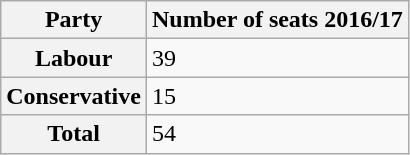<table class="wikitable">
<tr>
<th>Party</th>
<th>Number of seats 2016/17</th>
</tr>
<tr>
<th>Labour</th>
<td>39</td>
</tr>
<tr>
<th>Conservative</th>
<td>15</td>
</tr>
<tr>
<th>Total</th>
<td>54</td>
</tr>
</table>
